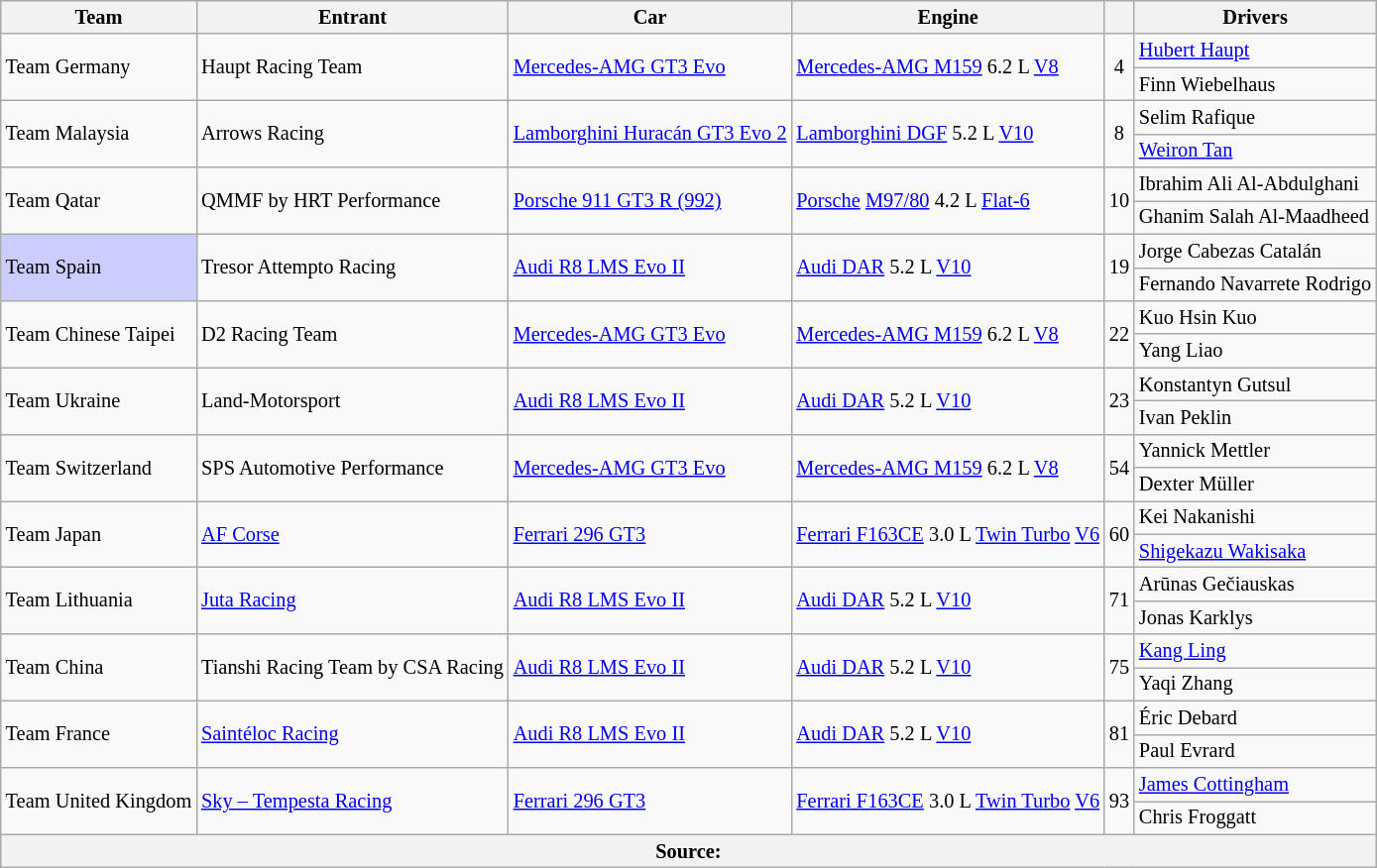<table class="wikitable" style="font-size: 85%;">
<tr>
<th>Team</th>
<th>Entrant</th>
<th>Car</th>
<th>Engine</th>
<th></th>
<th>Drivers</th>
</tr>
<tr>
<td rowspan="2"> Team Germany</td>
<td rowspan="2"> Haupt Racing Team</td>
<td rowspan="2"><a href='#'>Mercedes-AMG GT3 Evo</a></td>
<td rowspan="2"><a href='#'>Mercedes-AMG M159</a> 6.2 L <a href='#'>V8</a></td>
<td rowspan="2" align="center">4</td>
<td><a href='#'>Hubert Haupt</a></td>
</tr>
<tr>
<td>Finn Wiebelhaus</td>
</tr>
<tr>
<td rowspan="2"> Team Malaysia</td>
<td rowspan="2"> Arrows Racing</td>
<td rowspan="2"><a href='#'>Lamborghini Huracán GT3 Evo 2</a></td>
<td rowspan="2"><a href='#'>Lamborghini DGF</a> 5.2 L <a href='#'>V10</a></td>
<td rowspan="2" align="center">8</td>
<td>Selim Rafique</td>
</tr>
<tr>
<td><a href='#'>Weiron Tan</a></td>
</tr>
<tr>
<td rowspan="2"> Team Qatar</td>
<td rowspan="2"> QMMF by HRT Performance</td>
<td rowspan="2"><a href='#'>Porsche 911 GT3 R (992)</a></td>
<td rowspan="2"><a href='#'>Porsche</a> <a href='#'>M97/80</a> 4.2 L <a href='#'>Flat-6</a></td>
<td rowspan="2" align="center">10</td>
<td>Ibrahim Ali Al-Abdulghani</td>
</tr>
<tr>
<td>Ghanim Salah Al-Maadheed</td>
</tr>
<tr>
<td style="background:#ccccff" rowspan="2"> Team Spain</td>
<td rowspan="2"> Tresor Attempto Racing</td>
<td rowspan="2"><a href='#'>Audi R8 LMS Evo II</a></td>
<td rowspan="2"><a href='#'>Audi DAR</a> 5.2 L <a href='#'>V10</a></td>
<td rowspan="2" align="center">19</td>
<td>Jorge Cabezas Catalán</td>
</tr>
<tr>
<td>Fernando Navarrete Rodrigo</td>
</tr>
<tr>
<td rowspan="2"> Team Chinese Taipei</td>
<td rowspan="2"> D2 Racing Team</td>
<td rowspan="2"><a href='#'>Mercedes-AMG GT3 Evo</a></td>
<td rowspan="2"><a href='#'>Mercedes-AMG M159</a> 6.2 L <a href='#'>V8</a></td>
<td rowspan="2" align="center">22</td>
<td>Kuo Hsin Kuo</td>
</tr>
<tr>
<td>Yang Liao</td>
</tr>
<tr>
<td rowspan="2"> Team Ukraine</td>
<td rowspan="2"> Land-Motorsport</td>
<td rowspan="2"><a href='#'>Audi R8 LMS Evo II</a></td>
<td rowspan="2"><a href='#'>Audi DAR</a> 5.2 L <a href='#'>V10</a></td>
<td rowspan="2" align="center">23</td>
<td>Konstantyn Gutsul</td>
</tr>
<tr>
<td>Ivan Peklin</td>
</tr>
<tr>
<td rowspan="2"> Team Switzerland</td>
<td rowspan="2"> SPS Automotive Performance</td>
<td rowspan="2"><a href='#'>Mercedes-AMG GT3 Evo</a></td>
<td rowspan="2"><a href='#'>Mercedes-AMG M159</a> 6.2 L <a href='#'>V8</a></td>
<td rowspan="2" align="center">54</td>
<td>Yannick Mettler</td>
</tr>
<tr>
<td>Dexter Müller</td>
</tr>
<tr>
<td rowspan="2"> Team Japan</td>
<td rowspan="2"> <a href='#'>AF Corse</a></td>
<td rowspan="2"><a href='#'>Ferrari 296 GT3</a></td>
<td rowspan="2"><a href='#'>Ferrari F163CE</a> 3.0 L <a href='#'>Twin Turbo</a> <a href='#'>V6</a></td>
<td rowspan="2" align="center">60</td>
<td>Kei Nakanishi</td>
</tr>
<tr>
<td><a href='#'>Shigekazu Wakisaka</a></td>
</tr>
<tr>
<td rowspan="2"> Team Lithuania</td>
<td rowspan="2"> <a href='#'>Juta Racing</a></td>
<td rowspan="2"><a href='#'>Audi R8 LMS Evo II</a></td>
<td rowspan="2"><a href='#'>Audi DAR</a> 5.2 L <a href='#'>V10</a></td>
<td rowspan="2" align="center">71</td>
<td>Arūnas Gečiauskas</td>
</tr>
<tr>
<td>Jonas Karklys</td>
</tr>
<tr>
<td rowspan="2"> Team China</td>
<td rowspan="2"> Tianshi Racing Team by CSA Racing</td>
<td rowspan="2"><a href='#'>Audi R8 LMS Evo II</a></td>
<td rowspan="2"><a href='#'>Audi DAR</a> 5.2 L <a href='#'>V10</a></td>
<td rowspan="2" align="center">75</td>
<td><a href='#'>Kang Ling</a></td>
</tr>
<tr>
<td>Yaqi Zhang</td>
</tr>
<tr>
<td rowspan="2"> Team France</td>
<td rowspan="2"> <a href='#'>Saintéloc Racing</a></td>
<td rowspan="2"><a href='#'>Audi R8 LMS Evo II</a></td>
<td rowspan="2"><a href='#'>Audi DAR</a> 5.2 L <a href='#'>V10</a></td>
<td rowspan="2" align="center">81</td>
<td>Éric Debard</td>
</tr>
<tr>
<td>Paul Evrard</td>
</tr>
<tr>
<td rowspan="2"> Team United Kingdom</td>
<td rowspan="2"> <a href='#'>Sky – Tempesta Racing</a></td>
<td rowspan="2"><a href='#'>Ferrari 296 GT3</a></td>
<td rowspan="2"><a href='#'>Ferrari F163CE</a> 3.0 L <a href='#'>Twin Turbo</a> <a href='#'>V6</a></td>
<td rowspan="2" align="center">93</td>
<td><a href='#'>James Cottingham</a></td>
</tr>
<tr>
<td>Chris Froggatt</td>
</tr>
<tr>
<th colspan=6>Source: </th>
</tr>
</table>
